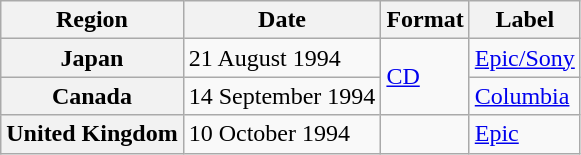<table class="wikitable plainrowheaders">
<tr>
<th scope="col">Region</th>
<th scope="col">Date</th>
<th scope="col">Format</th>
<th scope="col">Label</th>
</tr>
<tr>
<th scope="row">Japan</th>
<td>21 August 1994</td>
<td rowspan="2"><a href='#'>CD</a></td>
<td><a href='#'>Epic/Sony</a></td>
</tr>
<tr>
<th scope="row">Canada</th>
<td>14 September 1994</td>
<td><a href='#'>Columbia</a></td>
</tr>
<tr>
<th scope="row">United Kingdom</th>
<td>10 October 1994</td>
<td></td>
<td><a href='#'>Epic</a></td>
</tr>
</table>
